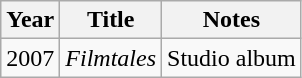<table class="wikitable sortable">
<tr>
<th>Year</th>
<th>Title</th>
<th class="unsortable">Notes</th>
</tr>
<tr>
<td>2007</td>
<td><em>Filmtales</em></td>
<td>Studio album</td>
</tr>
</table>
